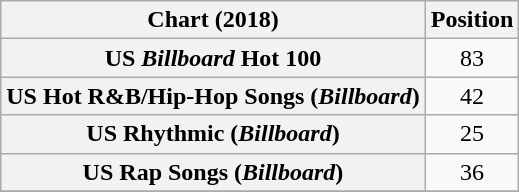<table class="wikitable plainrowheaders sortable" style="text-align:center">
<tr>
<th scope="col">Chart (2018)</th>
<th scope="col">Position</th>
</tr>
<tr>
<th scope="row">US <em>Billboard</em> Hot 100</th>
<td>83</td>
</tr>
<tr>
<th scope="row">US Hot R&B/Hip-Hop Songs (<em>Billboard</em>)</th>
<td>42</td>
</tr>
<tr>
<th scope="row">US Rhythmic (<em>Billboard</em>)</th>
<td>25</td>
</tr>
<tr>
<th scope="row">US Rap Songs (<em>Billboard</em>)</th>
<td>36</td>
</tr>
<tr>
</tr>
</table>
